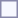<table style="border:1px solid #8888aa; background-color:#f7f8ff; padding:5px; font-size:95%; margin: 0px 12px 12px 0px;">
</table>
